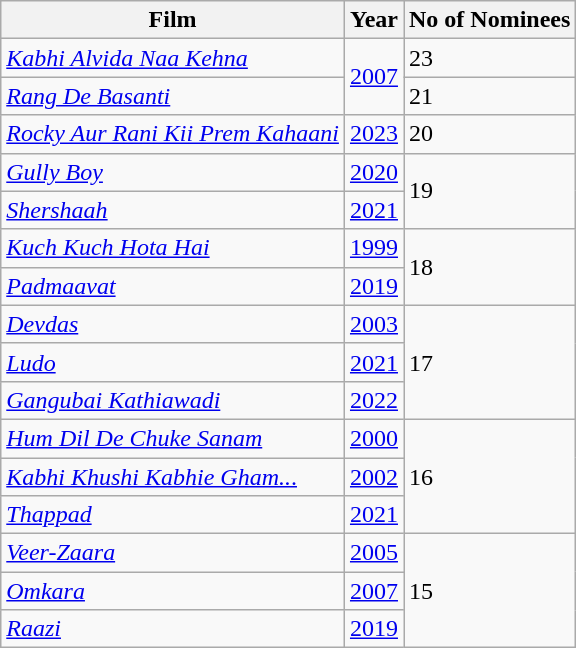<table class="wikitable">
<tr>
<th>Film</th>
<th>Year</th>
<th>No of Nominees</th>
</tr>
<tr>
<td><em><a href='#'>Kabhi Alvida Naa Kehna</a></em></td>
<td rowspan=2><a href='#'>2007</a></td>
<td>23</td>
</tr>
<tr>
<td><em><a href='#'>Rang De Basanti</a></em></td>
<td>21</td>
</tr>
<tr>
<td><em><a href='#'>Rocky Aur Rani Kii Prem Kahaani</a></em></td>
<td><a href='#'>2023</a></td>
<td>20</td>
</tr>
<tr>
<td><em><a href='#'>Gully Boy</a></em></td>
<td><a href='#'>2020</a></td>
<td rowspan="2">19</td>
</tr>
<tr>
<td><em><a href='#'>Shershaah</a></em></td>
<td><a href='#'>2021</a></td>
</tr>
<tr>
<td><em><a href='#'>Kuch Kuch Hota Hai</a></em></td>
<td><a href='#'>1999</a></td>
<td rowspan="2">18</td>
</tr>
<tr>
<td><em><a href='#'>Padmaavat</a></em></td>
<td><a href='#'>2019</a></td>
</tr>
<tr>
<td><a href='#'><em>Devdas</em></a></td>
<td><a href='#'>2003</a></td>
<td rowspan="3">17</td>
</tr>
<tr>
<td><em><a href='#'>Ludo</a></em></td>
<td><a href='#'>2021</a></td>
</tr>
<tr>
<td><em><a href='#'>Gangubai Kathiawadi</a></em></td>
<td><a href='#'>2022</a></td>
</tr>
<tr>
<td><em><a href='#'>Hum Dil De Chuke Sanam</a></em></td>
<td><a href='#'>2000</a></td>
<td rowspan=3>16</td>
</tr>
<tr>
<td><a href='#'><em>Kabhi Khushi Kabhie Gham..</em>.</a></td>
<td><a href='#'>2002</a></td>
</tr>
<tr>
<td><em><a href='#'>Thappad</a></em></td>
<td><a href='#'>2021</a></td>
</tr>
<tr>
<td><em><a href='#'>Veer-Zaara</a></em></td>
<td><a href='#'>2005</a></td>
<td rowspan="3">15</td>
</tr>
<tr>
<td><a href='#'><em>Omkara</em></a></td>
<td><a href='#'>2007</a></td>
</tr>
<tr>
<td><em><a href='#'>Raazi</a></em></td>
<td><a href='#'>2019</a></td>
</tr>
</table>
